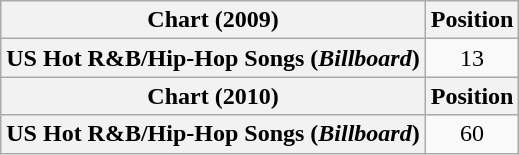<table class="wikitable plainrowheaders">
<tr>
<th scope="col">Chart (2009)</th>
<th scope="col">Position</th>
</tr>
<tr>
<th scope="row">US Hot R&B/Hip-Hop Songs (<em>Billboard</em>)</th>
<td style="text-align:center;">13</td>
</tr>
<tr>
<th scope="col">Chart (2010)</th>
<th scope="col">Position</th>
</tr>
<tr>
<th scope="row">US Hot R&B/Hip-Hop Songs (<em>Billboard</em>)</th>
<td style="text-align:center;">60</td>
</tr>
</table>
